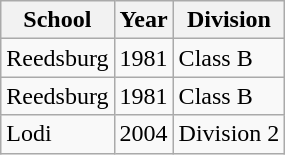<table class="wikitable">
<tr>
<th>School</th>
<th>Year</th>
<th>Division</th>
</tr>
<tr>
<td>Reedsburg</td>
<td>1981</td>
<td>Class B</td>
</tr>
<tr>
<td>Reedsburg</td>
<td>1981</td>
<td>Class B</td>
</tr>
<tr>
<td>Lodi</td>
<td>2004</td>
<td>Division 2</td>
</tr>
</table>
